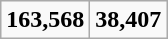<table class="wikitable">
<tr>
<td><strong>163,568</strong></td>
<td><strong>38,407</strong></td>
</tr>
</table>
